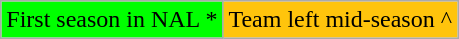<table class="wikitable" style="font-size:100%;line-height:1.1;">
<tr>
<td style="background-color:#00FF00;">First season in NAL *</td>
<td style="background-color:#FFC40C;">Team left mid-season ^</td>
</tr>
</table>
